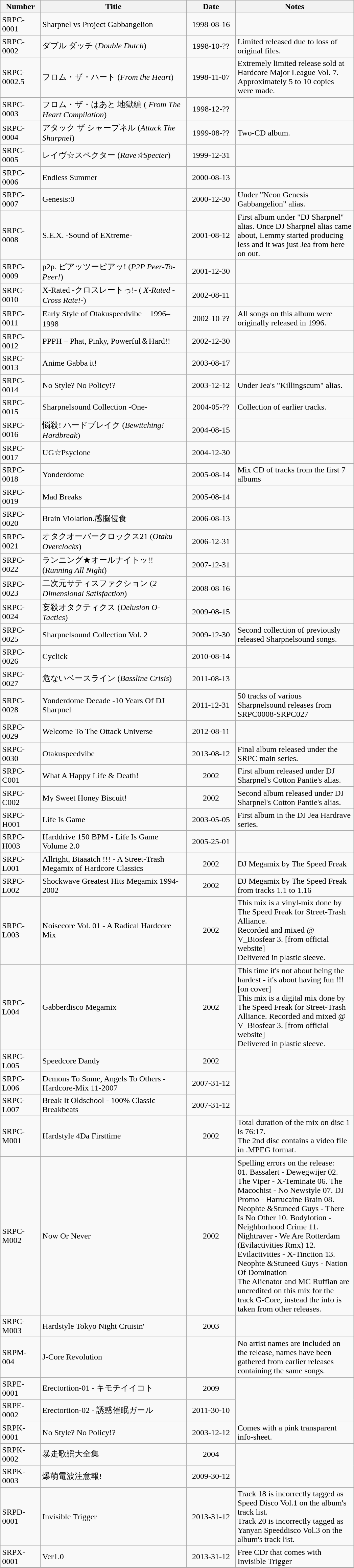<table class="wikitable" title="Test">
<tr>
<th style="width:72px;">Number</th>
<th style="width:280px;">Title</th>
<th style="width:90px;">Date</th>
<th style="width:225px;">Notes</th>
</tr>
<tr>
<td>SRPC-0001</td>
<td>Sharpnel vs Project Gabbangelion</td>
<td style="text-align:center;">1998-08-16</td>
<td></td>
</tr>
<tr>
<td>SRPC-0002</td>
<td>ダブル ダッチ (<em>Double Dutch</em>)</td>
<td style="text-align:center;">1998-10-??</td>
<td>Limited released due to loss of original files.</td>
</tr>
<tr>
<td>SRPC-0002.5</td>
<td>フロム・ザ・ハート (<em>From the Heart</em>)</td>
<td style="text-align:center;">1998-11-07</td>
<td>Extremely limited release sold at Hardcore Major League Vol. 7. Approximately 5 to 10 copies were made.</td>
</tr>
<tr>
<td>SRPC-0003</td>
<td>フロム・ザ・はあと 地獄編 (<em> From The Heart Compilation</em>)</td>
<td style="text-align:center;">1998-12-??</td>
<td></td>
</tr>
<tr>
<td>SRPC-0004</td>
<td>アタック ザ シャープネル (<em>Attack The Sharpnel</em>)</td>
<td style="text-align:center;">1999-08-??</td>
<td>Two-CD album.</td>
</tr>
<tr>
<td>SRPC-0005</td>
<td>レイヴ☆スペクター (<em>Rave☆Specter</em>)</td>
<td style="text-align:center;">1999-12-31</td>
<td></td>
</tr>
<tr>
<td>SRPC-0006</td>
<td>Endless Summer</td>
<td style="text-align:center;">2000-08-13</td>
<td></td>
</tr>
<tr>
<td>SRPC-0007</td>
<td>Genesis:0</td>
<td style="text-align:center;">2000-12-30</td>
<td>Under "Neon Genesis Gabbangelion" alias.</td>
</tr>
<tr>
<td>SRPC-0008</td>
<td>S.E.X. -Sound of EXtreme-</td>
<td style="text-align:center;">2001-08-12</td>
<td>First album under "DJ Sharpnel" alias. Once DJ Sharpnel alias came about, Lemmy started producing less and it was just Jea from here on out.</td>
</tr>
<tr>
<td>SRPC-0009</td>
<td>p2p. ピアッツーピアッ! (<em>P2P Peer-To-Peer!</em>)</td>
<td style="text-align:center;">2001-12-30</td>
<td></td>
</tr>
<tr>
<td>SRPC-0010</td>
<td>X-Rated -クロスレートっ!- (<em> X-Rated -Cross Rate!-</em>)</td>
<td style="text-align:center;">2002-08-11</td>
<td></td>
</tr>
<tr>
<td>SRPC-0011</td>
<td>Early Style of Otakuspeedvibe　1996–1998</td>
<td style="text-align:center;">2002-10-??</td>
<td>All songs on this album were originally released in 1996.</td>
</tr>
<tr>
<td>SRPC-0012</td>
<td>PPPH – Phat, Pinky, Powerful＆Hard!!</td>
<td style="text-align:center;">2002-12-30</td>
<td></td>
</tr>
<tr>
<td>SRPC-0013</td>
<td>Anime Gabba it!</td>
<td style="text-align:center;">2003-08-17</td>
<td></td>
</tr>
<tr>
<td>SRPC-0014</td>
<td>No Style? No Policy!?</td>
<td style="text-align:center;">2003-12-12</td>
<td>Under Jea's "Killingscum" alias.</td>
</tr>
<tr>
<td>SRPC-0015</td>
<td>Sharpnelsound Collection -One-</td>
<td style="text-align:center;">2004-05-??</td>
<td>Collection of earlier tracks.</td>
</tr>
<tr>
<td>SRPC-0016</td>
<td>悩殺! ハードブレイク (<em>Bewitching! Hardbreak</em>)</td>
<td style="text-align:center;">2004-08-15</td>
<td></td>
</tr>
<tr>
<td>SRPC-0017</td>
<td>UG☆Psyclone</td>
<td style="text-align:center;">2004-12-30</td>
<td></td>
</tr>
<tr>
<td>SRPC-0018</td>
<td>Yonderdome</td>
<td style="text-align:center;">2005-08-14</td>
<td>Mix CD of tracks from the first 7 albums</td>
</tr>
<tr>
<td>SRPC-0019</td>
<td>Mad Breaks</td>
<td style="text-align:center;">2005-08-14</td>
<td></td>
</tr>
<tr>
<td>SRPC-0020</td>
<td>Brain Violation.感脳侵食</td>
<td style="text-align:center;">2006-08-13</td>
<td></td>
</tr>
<tr>
<td>SRPC-0021</td>
<td>オタクオーバークロックス21 (<em>Otaku Overclocks</em>)</td>
<td style="text-align:center;">2006-12-31</td>
<td></td>
</tr>
<tr>
<td>SRPC-0022</td>
<td>ランニング★オールナイトッ!! (<em>Running All Night</em>)</td>
<td style="text-align:center;">2007-12-31</td>
<td></td>
</tr>
<tr>
<td>SRPC-0023</td>
<td>二次元サティスファクション (<em>2 Dimensional Satisfaction</em>)</td>
<td style="text-align:center;">2008-08-16</td>
<td></td>
</tr>
<tr>
<td>SRPC-0024</td>
<td>妄殺オタクティクス (<em>Delusion O-Tactics</em>)</td>
<td style="text-align:center;">2009-08-15</td>
<td></td>
</tr>
<tr>
<td>SRPC-0025</td>
<td>Sharpnelsound Collection Vol. 2</td>
<td style="text-align:center;">2009-12-30</td>
<td>Second collection of previously released Sharpnelsound songs.</td>
</tr>
<tr>
<td>SRPC-0026</td>
<td>Cyclick</td>
<td style="text-align:center;">2010-08-14</td>
<td></td>
</tr>
<tr>
<td>SRPC-0027</td>
<td>危ないベースライン (<em>Bassline Crisis</em>)</td>
<td style="text-align:center;">2011-08-13</td>
<td></td>
</tr>
<tr>
<td>SRPC-0028</td>
<td>Yonderdome Decade -10 Years Of DJ Sharpnel</td>
<td style="text-align:center;">2011-12-31</td>
<td>50 tracks of various Sharpnelsound releases from SRPC0008-SRPC027</td>
</tr>
<tr>
<td>SRPC-0029</td>
<td>Welcome To The Ottack Universe</td>
<td style="text-align:center;">2012-08-11</td>
</tr>
<tr>
<td>SRPC-0030</td>
<td>Otakuspeedvibe</td>
<td style="text-align:center;">2013-08-12</td>
<td>Final album released under the SRPC main series.</td>
</tr>
<tr>
<td>SRPC-C001</td>
<td>What A Happy Life & Death!</td>
<td style="text-align:center;">2002</td>
<td>First album released under DJ Sharpnel's Cotton Pantie's alias.</td>
</tr>
<tr>
<td>SRPC-C002</td>
<td>My Sweet Honey Biscuit!</td>
<td style="text-align:center;">2002</td>
<td>Second album released under DJ Sharpnel's Cotton Pantie's alias.</td>
</tr>
<tr>
<td>SRPC-H001</td>
<td>Life Is Game</td>
<td style="text-align:center;">2003-05-05</td>
<td>First album in the DJ Jea Hardrave series.</td>
</tr>
<tr>
<td>SRPC-H003</td>
<td>Harddrive 150 BPM - Life Is Game Volume 2.0</td>
<td style="text-align:center;">2005-25-01</td>
</tr>
<tr>
<td>SRPC-L001</td>
<td>Allright, Biaaatch !!! - A Street-Trash Megamix of Hardcore Classics</td>
<td style="text-align:center;">2002</td>
<td>DJ Megamix by The Speed Freak</td>
</tr>
<tr>
<td>SRPC-L002</td>
<td>Shockwave Greatest Hits Megamix 1994-2002</td>
<td style="text-align:center;">2002</td>
<td>DJ Megamix by The Speed Freak from tracks 1.1 to 1.16</td>
</tr>
<tr>
<td>SRPC-L003</td>
<td>Noisecore Vol. 01 - A Radical Hardcore Mix</td>
<td style="text-align:center;">2002</td>
<td>This mix is a vinyl-mix done by The Speed Freak for Street-Trash Alliance.<br>Recorded and mixed @ V_Biosfear 3. [from official website]<br>Delivered in plastic sleeve.</td>
</tr>
<tr>
<td>SRPC-L004</td>
<td>Gabberdisco Megamix</td>
<td style="text-align:center;">2002</td>
<td>This time it's not about being the hardest - it's about having fun !!! [on cover]<br>This mix is a digital mix done by The Speed Freak for Street-Trash Alliance.
Recorded and mixed @ V_Biosfear 3. [from official website]<br>Delivered in plastic sleeve.</td>
</tr>
<tr>
<td>SRPC-L005</td>
<td>Speedcore Dandy</td>
<td style="text-align:center;">2002</td>
</tr>
<tr>
<td>SRPC-L006</td>
<td>Demons To Some, Angels To Others - Hardcore-Mix 11-2007</td>
<td style="text-align:center;">2007-31-12</td>
</tr>
<tr>
<td>SRPC-L007</td>
<td>Break It Oldschool - 100% Classic Breakbeats</td>
<td style="text-align:center;">2007-31-12</td>
</tr>
<tr>
<td>SRPC-M001</td>
<td>Hardstyle 4Da Firsttime</td>
<td style="text-align:center;">2002</td>
<td>Total duration of the mix on disc 1 is 76:17.<br>The 2nd disc contains a video file in .MPEG format.</td>
</tr>
<tr>
<td>SRPC-M002</td>
<td>Now Or Never</td>
<td style="text-align:center;">2002</td>
<td>Spelling errors on the release:<br>01. Bassalert - Dewegwijer
02. The Viper - X-Teminate
06. The Macochist - No Newstyle
07. DJ Promo - Harrucaine Brain
08. Neophte &Stuneed Guys - There Is No Other
10. Bodylotion - Neighborhood Crime
11. Nightraver - We Are Rotterdam (Evilactivities Rmx)
12. Evilactivities - X-Tinction
13. Neophte &Stuneed Guys - Nation Of Domination<br>The Alienator and MC Ruffian are uncredited on this mix for the track G-Core, instead the info is taken from other releases.</td>
</tr>
<tr>
<td>SRPC-M003</td>
<td>Hardstyle Tokyo Night Cruisin'</td>
<td style="text-align:center;">2003</td>
<td></td>
</tr>
<tr>
<td>SRPM-004</td>
<td>J-Core Revolution</td>
<td></td>
<td>No artist names are included on the release, names have been gathered from earlier releases containing the same songs.</td>
</tr>
<tr>
<td>SRPE-0001</td>
<td>Erectortion-01 - キモチイイコト</td>
<td style="text-align:center;">2009</td>
</tr>
<tr>
<td>SRPE-0002</td>
<td>Erectortion-02 - 誘惑催眠ガール</td>
<td style="text-align:center;">2011-30-10</td>
</tr>
<tr>
<td>SRPK-0001</td>
<td>No Style? No Policy!?</td>
<td style="text-align:center;">2003-12-12</td>
<td>Comes with a pink transparent info-sheet.</td>
</tr>
<tr>
<td>SRPK-0002</td>
<td>暴走歌謡大全集</td>
<td style="text-align:center;">2004</td>
</tr>
<tr>
<td>SRPK-0003</td>
<td>爆萌電波注意報!</td>
<td style="text-align:center;">2009-30-12</td>
</tr>
<tr>
<td>SRPD-0001</td>
<td>Invisible Trigger</td>
<td style="text-align:center;">2013-31-12</td>
<td>Track 18 is incorrectly tagged as Speed Disco Vol.1 on the album's track list.<br>Track 20 is incorrectly tagged as Yanyan Speeddisco Vol.3 on the album's track list.</td>
</tr>
<tr>
<td>SRPX-0001</td>
<td>Ver1.0</td>
<td style="text-align:center;">2013-31-12</td>
<td>Free CDr that comes with Invisible Trigger </td>
</tr>
<tr>
</tr>
</table>
